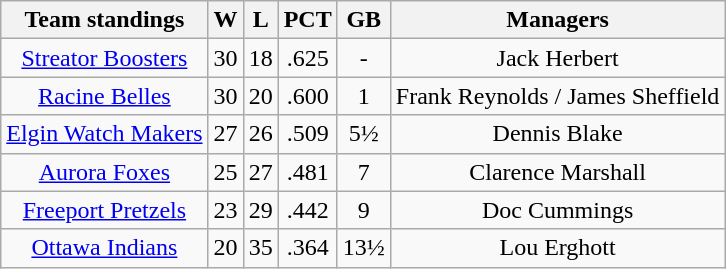<table class="wikitable" style="text-align:center">
<tr>
<th>Team standings</th>
<th>W</th>
<th>L</th>
<th>PCT</th>
<th>GB</th>
<th>Managers</th>
</tr>
<tr>
<td><a href='#'>Streator Boosters</a></td>
<td>30</td>
<td>18</td>
<td>.625</td>
<td>-</td>
<td>Jack Herbert</td>
</tr>
<tr>
<td><a href='#'>Racine Belles</a></td>
<td>30</td>
<td>20</td>
<td>.600</td>
<td>1</td>
<td>Frank Reynolds / James Sheffield</td>
</tr>
<tr>
<td><a href='#'>Elgin Watch Makers</a></td>
<td>27</td>
<td>26</td>
<td>.509</td>
<td>5½</td>
<td>Dennis Blake</td>
</tr>
<tr>
<td><a href='#'>Aurora Foxes</a></td>
<td>25</td>
<td>27</td>
<td>.481</td>
<td>7</td>
<td>Clarence Marshall</td>
</tr>
<tr>
<td><a href='#'>Freeport Pretzels</a></td>
<td>23</td>
<td>29</td>
<td>.442</td>
<td>9</td>
<td>Doc Cummings</td>
</tr>
<tr>
<td><a href='#'>Ottawa Indians</a></td>
<td>20</td>
<td>35</td>
<td>.364</td>
<td>13½</td>
<td>Lou Erghott</td>
</tr>
</table>
